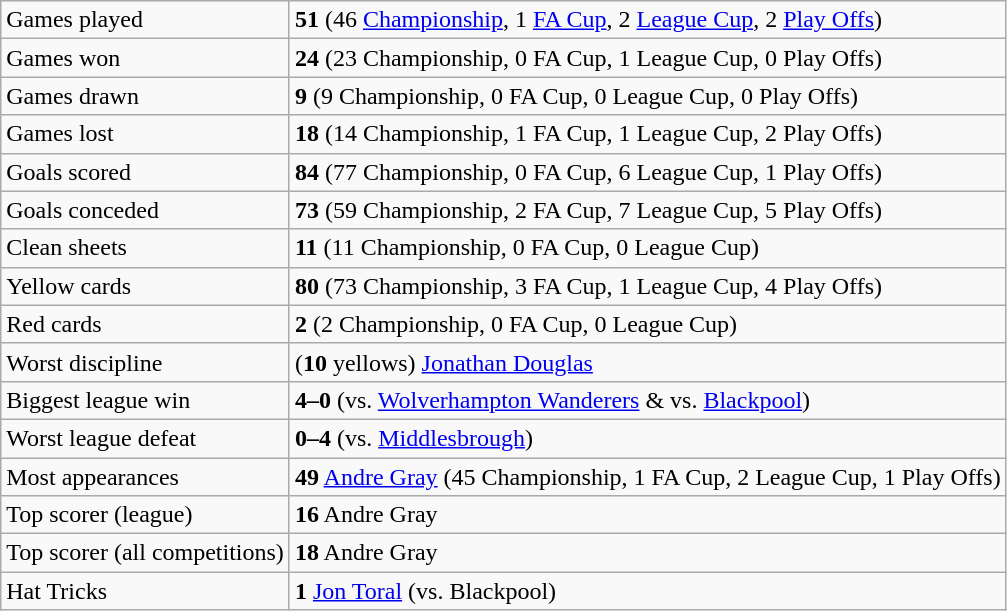<table class="wikitable">
<tr>
<td>Games played</td>
<td><strong>51</strong> (46 <a href='#'>Championship</a>, 1 <a href='#'>FA Cup</a>, 2 <a href='#'>League Cup</a>, 2 <a href='#'>Play Offs</a>)</td>
</tr>
<tr>
<td>Games won</td>
<td><strong>24</strong> (23 Championship, 0 FA Cup, 1 League Cup, 0 Play Offs)</td>
</tr>
<tr>
<td>Games drawn</td>
<td><strong>9</strong> (9 Championship, 0 FA Cup, 0 League Cup, 0 Play Offs)</td>
</tr>
<tr>
<td>Games lost</td>
<td><strong>18</strong> (14 Championship, 1 FA Cup, 1 League Cup, 2 Play Offs)</td>
</tr>
<tr>
<td>Goals scored</td>
<td><strong>84</strong> (77 Championship, 0 FA Cup, 6 League Cup, 1 Play Offs)</td>
</tr>
<tr>
<td>Goals conceded</td>
<td><strong>73</strong> (59 Championship, 2 FA Cup, 7 League Cup, 5 Play Offs)</td>
</tr>
<tr>
<td>Clean sheets</td>
<td><strong>11</strong> (11 Championship, 0 FA Cup, 0 League Cup)</td>
</tr>
<tr>
<td>Yellow cards</td>
<td><strong>80</strong> (73 Championship, 3 FA Cup, 1 League Cup, 4 Play Offs)</td>
</tr>
<tr>
<td>Red cards</td>
<td><strong>2</strong> (2 Championship, 0 FA Cup, 0 League Cup)</td>
</tr>
<tr>
<td>Worst discipline</td>
<td>(<strong>10</strong> yellows) <a href='#'>Jonathan Douglas</a></td>
</tr>
<tr>
<td>Biggest league win</td>
<td><strong>4–0</strong> (vs. <a href='#'>Wolverhampton Wanderers</a> & vs. <a href='#'>Blackpool</a>)</td>
</tr>
<tr>
<td>Worst league defeat</td>
<td><strong>0–4</strong> (vs. <a href='#'>Middlesbrough</a>)</td>
</tr>
<tr>
<td>Most appearances</td>
<td><strong>49</strong> <a href='#'>Andre Gray</a> (45 Championship, 1 FA Cup, 2 League Cup, 1 Play Offs)</td>
</tr>
<tr>
<td>Top scorer (league)</td>
<td><strong>16</strong> Andre Gray</td>
</tr>
<tr>
<td>Top scorer (all competitions)</td>
<td><strong>18</strong> Andre Gray</td>
</tr>
<tr>
<td>Hat Tricks</td>
<td><strong>1</strong> <a href='#'>Jon Toral</a> (vs. Blackpool)</td>
</tr>
</table>
